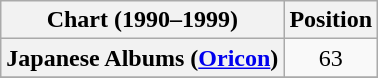<table class="wikitable plainrowheaders">
<tr>
<th>Chart (1990–1999)</th>
<th>Position</th>
</tr>
<tr>
<th scope="row">Japanese Albums (<a href='#'>Oricon</a>)</th>
<td style="text-align:center;">63</td>
</tr>
<tr>
</tr>
</table>
